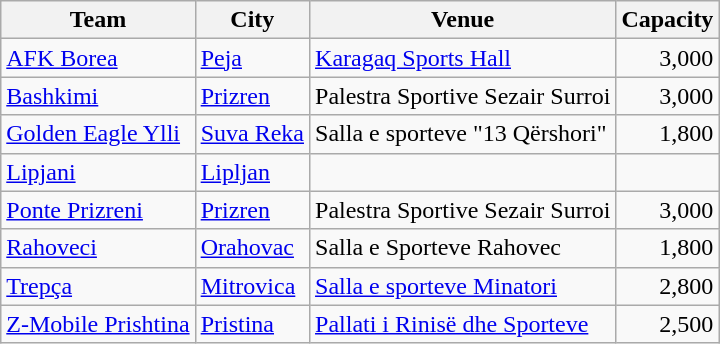<table class="wikitable sortable">
<tr>
<th>Team</th>
<th>City</th>
<th>Venue</th>
<th>Capacity</th>
</tr>
<tr>
<td><a href='#'>AFK Borea</a></td>
<td><a href='#'>Peja</a></td>
<td><a href='#'>Karagaq Sports Hall</a></td>
<td align=right>3,000</td>
</tr>
<tr>
<td><a href='#'>Bashkimi</a></td>
<td><a href='#'>Prizren</a></td>
<td>Palestra Sportive Sezair Surroi</td>
<td align=right>3,000</td>
</tr>
<tr>
<td><a href='#'>Golden Eagle Ylli</a></td>
<td><a href='#'>Suva Reka</a></td>
<td>Salla e sporteve "13 Qërshori"</td>
<td align=right>1,800</td>
</tr>
<tr>
<td><a href='#'>Lipjani</a></td>
<td><a href='#'>Lipljan</a></td>
<td></td>
<td></td>
</tr>
<tr>
<td><a href='#'>Ponte Prizreni</a></td>
<td><a href='#'>Prizren</a></td>
<td>Palestra Sportive Sezair Surroi</td>
<td align=right>3,000</td>
</tr>
<tr>
<td><a href='#'>Rahoveci</a></td>
<td><a href='#'>Orahovac</a></td>
<td>Salla e Sporteve Rahovec</td>
<td align=right>1,800</td>
</tr>
<tr>
<td><a href='#'>Trepça</a></td>
<td><a href='#'>Mitrovica</a></td>
<td><a href='#'>Salla e sporteve Minatori</a></td>
<td align=right>2,800</td>
</tr>
<tr>
<td><a href='#'>Z-Mobile Prishtina</a></td>
<td><a href='#'>Pristina</a></td>
<td><a href='#'>Pallati i Rinisë dhe Sporteve</a></td>
<td align=right>2,500</td>
</tr>
</table>
